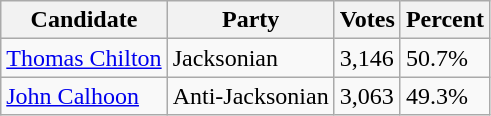<table class=wikitable>
<tr>
<th>Candidate</th>
<th>Party</th>
<th>Votes</th>
<th>Percent</th>
</tr>
<tr>
<td><a href='#'>Thomas Chilton</a></td>
<td>Jacksonian</td>
<td>3,146</td>
<td>50.7%</td>
</tr>
<tr>
<td><a href='#'>John Calhoon</a></td>
<td>Anti-Jacksonian</td>
<td>3,063</td>
<td>49.3%</td>
</tr>
</table>
